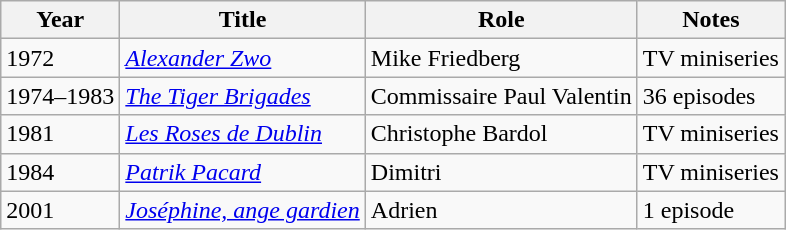<table class="wikitable sortable">
<tr>
<th>Year</th>
<th>Title</th>
<th>Role</th>
<th class="unsortable">Notes</th>
</tr>
<tr>
<td>1972</td>
<td><em><a href='#'>Alexander Zwo</a></em></td>
<td>Mike Friedberg</td>
<td>TV miniseries</td>
</tr>
<tr>
<td>1974–1983</td>
<td><em><a href='#'>The Tiger Brigades</a></em></td>
<td>Commissaire Paul Valentin</td>
<td>36 episodes</td>
</tr>
<tr>
<td>1981</td>
<td><em><a href='#'>Les Roses de Dublin</a></em></td>
<td>Christophe Bardol</td>
<td>TV miniseries</td>
</tr>
<tr>
<td>1984</td>
<td><em><a href='#'>Patrik Pacard</a></em></td>
<td>Dimitri</td>
<td>TV miniseries</td>
</tr>
<tr>
<td>2001</td>
<td><em><a href='#'>Joséphine, ange gardien</a></em></td>
<td>Adrien</td>
<td>1 episode</td>
</tr>
</table>
